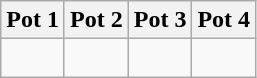<table class="wikitable">
<tr>
<th>Pot 1</th>
<th>Pot 2</th>
<th>Pot 3</th>
<th>Pot 4</th>
</tr>
<tr>
<td style="vertical-align: top;"><br></td>
<td style="vertical-align: top;"><br></td>
<td style="vertical-align: top;"><br></td>
<td style="vertical-align: top;"><br></td>
</tr>
</table>
